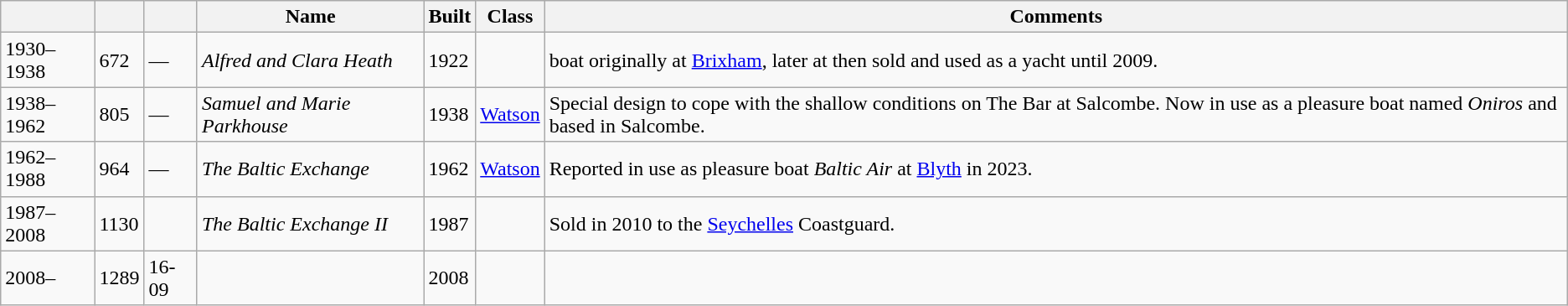<table class="wikitable sortable">
<tr>
<th></th>
<th></th>
<th></th>
<th>Name</th>
<th>Built</th>
<th>Class</th>
<th class=unsortable>Comments</th>
</tr>
<tr>
<td>1930–1938</td>
<td>672</td>
<td>—</td>
<td><em>Alfred and Clara Heath</em></td>
<td>1922</td>
<td></td>
<td> boat originally at <a href='#'>Brixham</a>, later at  then sold and used as a yacht until 2009.</td>
</tr>
<tr>
<td>1938–1962</td>
<td>805</td>
<td>—</td>
<td><em>Samuel and Marie Parkhouse</em></td>
<td>1938</td>
<td><a href='#'>Watson</a></td>
<td>Special design to cope with the shallow conditions on The Bar at Salcombe. Now in use as a pleasure boat named <em>Oniros</em> and based in Salcombe. </td>
</tr>
<tr>
<td>1962–1988</td>
<td>964</td>
<td>—</td>
<td><em>The Baltic Exchange</em></td>
<td>1962</td>
<td><a href='#'>Watson</a></td>
<td>Reported in use as pleasure boat <em>Baltic Air</em> at <a href='#'>Blyth</a> in 2023.</td>
</tr>
<tr>
<td>1987–2008</td>
<td>1130</td>
<td></td>
<td><em>The Baltic Exchange II</em></td>
<td>1987</td>
<td></td>
<td>Sold in 2010 to the <a href='#'>Seychelles</a> Coastguard.</td>
</tr>
<tr>
<td>2008–</td>
<td>1289</td>
<td>16-09</td>
<td></td>
<td>2008</td>
<td></td>
<td></td>
</tr>
</table>
